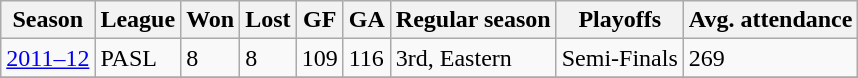<table class ="wikitable">
<tr>
<th>Season</th>
<th>League</th>
<th>Won</th>
<th>Lost</th>
<th>GF</th>
<th>GA</th>
<th>Regular season</th>
<th>Playoffs</th>
<th>Avg. attendance</th>
</tr>
<tr>
<td><a href='#'>2011–12</a></td>
<td>PASL</td>
<td>8</td>
<td>8</td>
<td>109</td>
<td>116</td>
<td>3rd, Eastern</td>
<td>Semi-Finals</td>
<td>269</td>
</tr>
<tr>
</tr>
</table>
